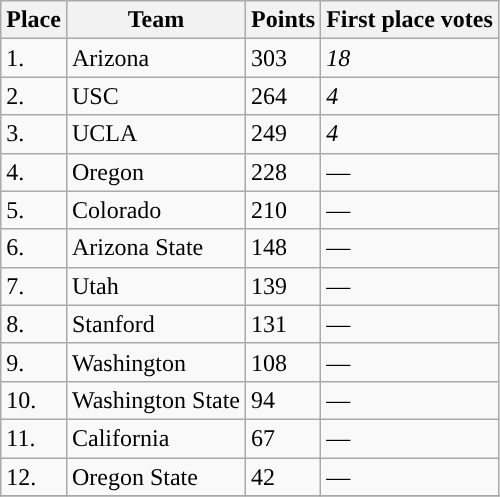<table class="wikitable">
<tr>
<th>Place</th>
<th>Team</th>
<th>Points</th>
<th>First place votes</th>
</tr>
<tr>
<td>1.</td>
<td>Arizona</td>
<td>303</td>
<td><em>18</em></td>
</tr>
<tr>
<td>2.</td>
<td>USC</td>
<td>264</td>
<td><em>4</em></td>
</tr>
<tr>
<td>3.</td>
<td>UCLA</td>
<td>249</td>
<td><em>4</em></td>
</tr>
<tr>
<td>4.</td>
<td>Oregon</td>
<td>228</td>
<td>—</td>
</tr>
<tr>
<td>5.</td>
<td>Colorado</td>
<td>210</td>
<td>—</td>
</tr>
<tr>
<td>6.</td>
<td>Arizona State</td>
<td>148</td>
<td>—</td>
</tr>
<tr>
<td>7.</td>
<td style=>Utah</td>
<td>139</td>
<td>—</td>
</tr>
<tr>
<td>8.</td>
<td>Stanford</td>
<td>131</td>
<td>—</td>
</tr>
<tr>
<td>9.</td>
<td>Washington</td>
<td>108</td>
<td>—</td>
</tr>
<tr>
<td>10.</td>
<td>Washington State</td>
<td>94</td>
<td>—</td>
</tr>
<tr>
<td>11.</td>
<td>California</td>
<td>67</td>
<td>—</td>
</tr>
<tr>
<td>12.</td>
<td>Oregon State</td>
<td>42</td>
<td>—</td>
</tr>
<tr>
</tr>
</table>
